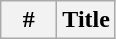<table class="wikitable" style="background:#FFF; ">
<tr>
<th width="30">#</th>
<th>Title<br>








</th>
</tr>
</table>
